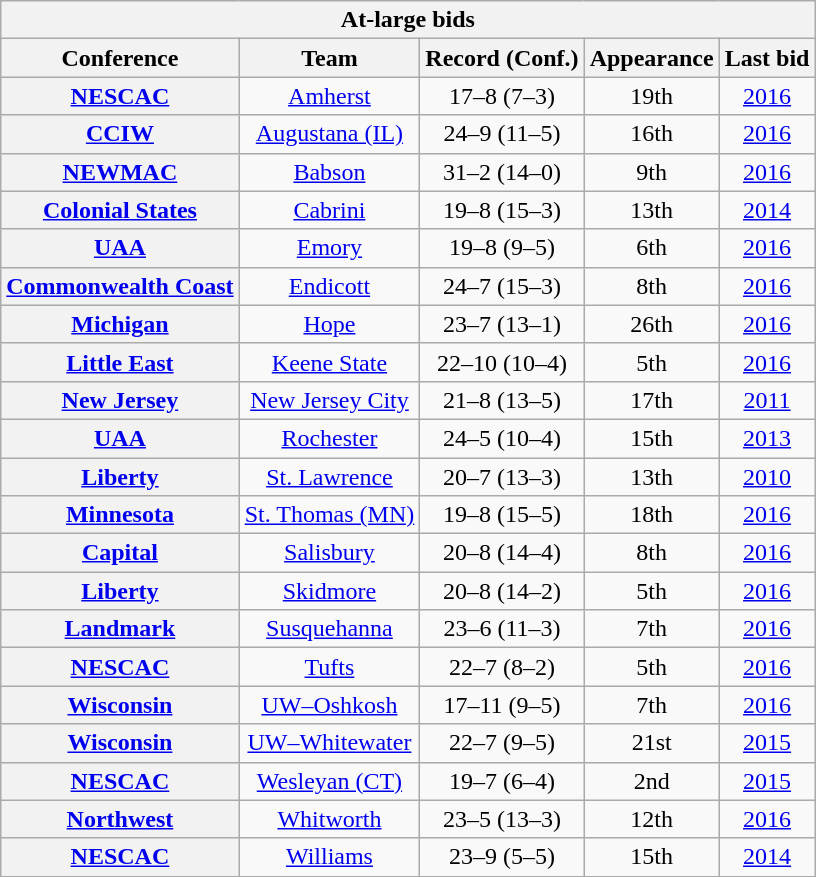<table class="wikitable sortable plainrowheaders" style="text-align:center;">
<tr>
<th colspan="8" style=>At-large bids</th>
</tr>
<tr>
<th scope="col">Conference</th>
<th scope="col">Team</th>
<th scope="col">Record (Conf.)</th>
<th scope="col" data-sort-type="number">Appearance</th>
<th scope="col">Last bid</th>
</tr>
<tr>
<th><a href='#'>NESCAC</a></th>
<td><a href='#'>Amherst</a></td>
<td>17–8 (7–3)</td>
<td>19th</td>
<td><a href='#'>2016</a></td>
</tr>
<tr>
<th><a href='#'>CCIW</a></th>
<td><a href='#'>Augustana (IL)</a></td>
<td>24–9 (11–5)</td>
<td>16th</td>
<td><a href='#'>2016</a></td>
</tr>
<tr>
<th><a href='#'>NEWMAC</a></th>
<td><a href='#'>Babson</a></td>
<td>31–2 (14–0)</td>
<td>9th</td>
<td><a href='#'>2016</a></td>
</tr>
<tr>
<th><a href='#'>Colonial States</a></th>
<td><a href='#'>Cabrini</a></td>
<td>19–8 (15–3)</td>
<td>13th</td>
<td><a href='#'>2014</a></td>
</tr>
<tr>
<th><a href='#'>UAA</a></th>
<td><a href='#'>Emory</a></td>
<td>19–8 (9–5)</td>
<td>6th</td>
<td><a href='#'>2016</a></td>
</tr>
<tr>
<th><a href='#'>Commonwealth Coast</a></th>
<td><a href='#'>Endicott</a></td>
<td>24–7 (15–3)</td>
<td>8th</td>
<td><a href='#'>2016</a></td>
</tr>
<tr>
<th><a href='#'>Michigan</a></th>
<td><a href='#'>Hope</a></td>
<td>23–7 (13–1)</td>
<td>26th</td>
<td><a href='#'>2016</a></td>
</tr>
<tr>
<th><a href='#'>Little East</a></th>
<td><a href='#'>Keene State</a></td>
<td>22–10 (10–4)</td>
<td>5th</td>
<td><a href='#'>2016</a></td>
</tr>
<tr>
<th><a href='#'>New Jersey</a></th>
<td><a href='#'>New Jersey City</a></td>
<td>21–8 (13–5)</td>
<td>17th</td>
<td><a href='#'>2011</a></td>
</tr>
<tr>
<th><a href='#'>UAA</a></th>
<td><a href='#'>Rochester</a></td>
<td>24–5 (10–4)</td>
<td>15th</td>
<td><a href='#'>2013</a></td>
</tr>
<tr>
<th><a href='#'>Liberty</a></th>
<td><a href='#'>St. Lawrence</a></td>
<td>20–7 (13–3)</td>
<td>13th</td>
<td><a href='#'>2010</a></td>
</tr>
<tr>
<th><a href='#'>Minnesota</a></th>
<td><a href='#'>St. Thomas (MN)</a></td>
<td>19–8 (15–5)</td>
<td>18th</td>
<td><a href='#'>2016</a></td>
</tr>
<tr>
<th><a href='#'>Capital</a></th>
<td><a href='#'>Salisbury</a></td>
<td>20–8 (14–4)</td>
<td>8th</td>
<td><a href='#'>2016</a></td>
</tr>
<tr>
<th><a href='#'>Liberty</a></th>
<td><a href='#'>Skidmore</a></td>
<td>20–8 (14–2)</td>
<td>5th</td>
<td><a href='#'>2016</a></td>
</tr>
<tr>
<th><a href='#'>Landmark</a></th>
<td><a href='#'>Susquehanna</a></td>
<td>23–6 (11–3)</td>
<td>7th</td>
<td><a href='#'>2016</a></td>
</tr>
<tr>
<th><a href='#'>NESCAC</a></th>
<td><a href='#'>Tufts</a></td>
<td>22–7 (8–2)</td>
<td>5th</td>
<td><a href='#'>2016</a></td>
</tr>
<tr>
<th><a href='#'>Wisconsin</a></th>
<td><a href='#'>UW–Oshkosh</a></td>
<td>17–11 (9–5)</td>
<td>7th</td>
<td><a href='#'>2016</a></td>
</tr>
<tr>
<th><a href='#'>Wisconsin</a></th>
<td><a href='#'>UW–Whitewater</a></td>
<td>22–7 (9–5)</td>
<td>21st</td>
<td><a href='#'>2015</a></td>
</tr>
<tr>
<th><a href='#'>NESCAC</a></th>
<td><a href='#'>Wesleyan (CT)</a></td>
<td>19–7 (6–4)</td>
<td>2nd</td>
<td><a href='#'>2015</a></td>
</tr>
<tr>
<th><a href='#'>Northwest</a></th>
<td><a href='#'>Whitworth</a></td>
<td>23–5 (13–3)</td>
<td>12th</td>
<td><a href='#'>2016</a></td>
</tr>
<tr>
<th><a href='#'>NESCAC</a></th>
<td><a href='#'>Williams</a></td>
<td>23–9 (5–5)</td>
<td>15th</td>
<td><a href='#'>2014</a></td>
</tr>
</table>
